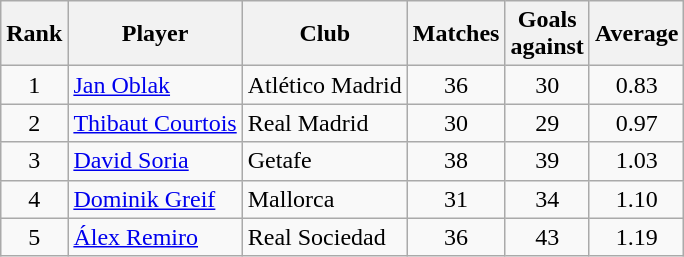<table class="wikitable" style="text-align:center">
<tr>
<th>Rank</th>
<th>Player</th>
<th>Club</th>
<th>Matches</th>
<th>Goals<br>against</th>
<th>Average</th>
</tr>
<tr>
<td>1</td>
<td align="left"> <a href='#'>Jan Oblak</a></td>
<td align="left">Atlético Madrid</td>
<td>36</td>
<td>30</td>
<td>0.83</td>
</tr>
<tr>
<td>2</td>
<td align="left"> <a href='#'>Thibaut Courtois</a></td>
<td align="left">Real Madrid</td>
<td>30</td>
<td>29</td>
<td>0.97</td>
</tr>
<tr>
<td>3</td>
<td align="left"> <a href='#'>David Soria</a></td>
<td align="left">Getafe</td>
<td>38</td>
<td>39</td>
<td>1.03</td>
</tr>
<tr>
<td>4</td>
<td align="left"> <a href='#'>Dominik Greif</a></td>
<td align="left">Mallorca</td>
<td>31</td>
<td>34</td>
<td>1.10</td>
</tr>
<tr>
<td>5</td>
<td align="left"> <a href='#'>Álex Remiro</a></td>
<td align="left">Real Sociedad</td>
<td>36</td>
<td>43</td>
<td>1.19</td>
</tr>
</table>
